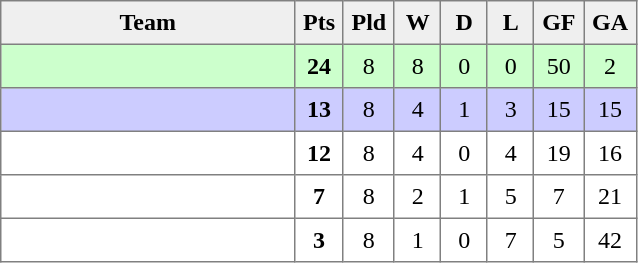<table style=border-collapse:collapse border=1 cellspacing=0 cellpadding=5>
<tr style="text-align:center; background:#efefef;">
<th width=185>Team</th>
<th width=20>Pts</th>
<th width=20>Pld</th>
<th width=20>W</th>
<th width=20>D</th>
<th width=20>L</th>
<th width=20>GF</th>
<th width=20>GA</th>
</tr>
<tr style="text-align:center; background:#cfc;">
<td align=left></td>
<td><strong>24</strong></td>
<td>8</td>
<td>8</td>
<td>0</td>
<td>0</td>
<td>50</td>
<td>2</td>
</tr>
<tr style="text-align:center; background:#ccf;">
<td align=left></td>
<td><strong>13</strong></td>
<td>8</td>
<td>4</td>
<td>1</td>
<td>3</td>
<td>15</td>
<td>15</td>
</tr>
<tr align=center>
<td align=left></td>
<td><strong>12</strong></td>
<td>8</td>
<td>4</td>
<td>0</td>
<td>4</td>
<td>19</td>
<td>16</td>
</tr>
<tr align=center>
<td align=left></td>
<td><strong>7</strong></td>
<td>8</td>
<td>2</td>
<td>1</td>
<td>5</td>
<td>7</td>
<td>21</td>
</tr>
<tr align=center>
<td align=left></td>
<td><strong>3</strong></td>
<td>8</td>
<td>1</td>
<td>0</td>
<td>7</td>
<td>5</td>
<td>42</td>
</tr>
</table>
